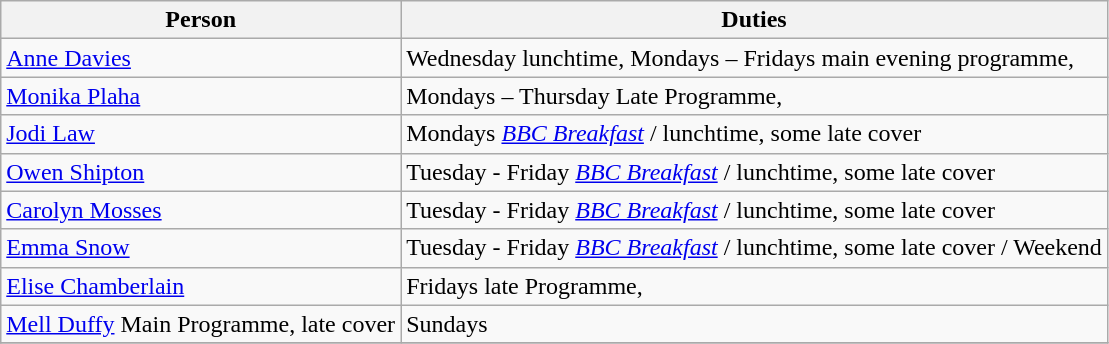<table class="wikitable">
<tr>
<th>Person</th>
<th>Duties</th>
</tr>
<tr>
<td><a href='#'>Anne Davies</a></td>
<td>Wednesday lunchtime, Mondays – Fridays main evening programme,</td>
</tr>
<tr>
<td><a href='#'>Monika Plaha</a></td>
<td>Mondays – Thursday Late Programme,</td>
</tr>
<tr>
<td><a href='#'>Jodi Law</a></td>
<td>Mondays <em><a href='#'>BBC Breakfast</a></em> / lunchtime, some late cover</td>
</tr>
<tr>
<td><a href='#'>Owen Shipton</a></td>
<td>Tuesday - Friday <em><a href='#'>BBC Breakfast</a></em> / lunchtime, some late cover</td>
</tr>
<tr>
<td><a href='#'>Carolyn Mosses</a></td>
<td>Tuesday - Friday <em><a href='#'>BBC Breakfast</a></em> / lunchtime, some late cover</td>
</tr>
<tr>
<td><a href='#'>Emma Snow</a></td>
<td>Tuesday - Friday <em><a href='#'>BBC Breakfast</a></em> / lunchtime, some late cover / Weekend</td>
</tr>
<tr>
<td><a href='#'>Elise Chamberlain</a></td>
<td>Fridays late Programme,</td>
</tr>
<tr>
<td><a href='#'>Mell Duffy</a> Main Programme, late cover</td>
<td>Sundays</td>
</tr>
<tr>
</tr>
</table>
